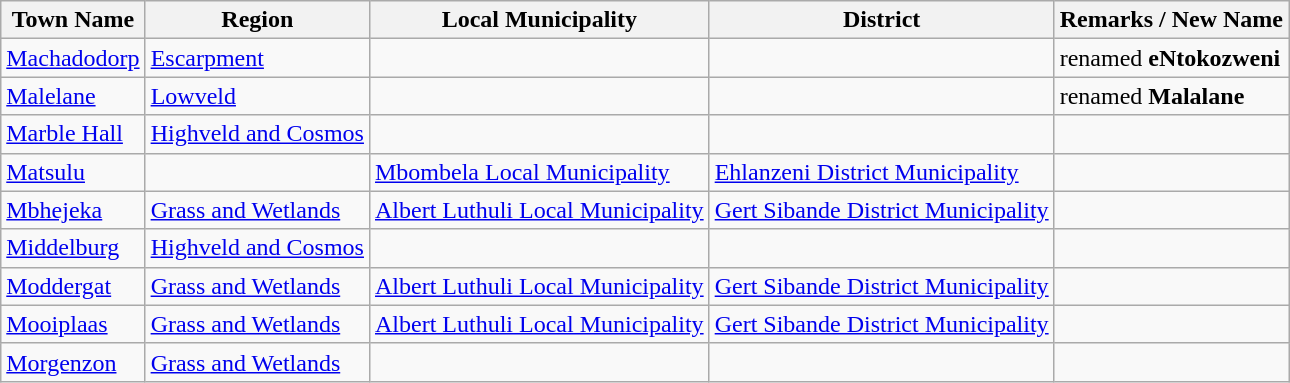<table class="wikitable sortable">
<tr>
<th>Town Name</th>
<th>Region</th>
<th>Local Municipality</th>
<th>District</th>
<th>Remarks / New Name</th>
</tr>
<tr>
<td><a href='#'>Machadodorp</a></td>
<td><a href='#'>Escarpment</a></td>
<td></td>
<td></td>
<td>renamed <strong>eNtokozweni</strong></td>
</tr>
<tr>
<td><a href='#'>Malelane</a></td>
<td><a href='#'>Lowveld</a></td>
<td></td>
<td></td>
<td>renamed <strong>Malalane</strong></td>
</tr>
<tr>
<td><a href='#'>Marble Hall</a></td>
<td><a href='#'>Highveld and Cosmos</a></td>
<td></td>
<td></td>
<td></td>
</tr>
<tr>
<td><a href='#'>Matsulu</a></td>
<td></td>
<td><a href='#'>Mbombela Local Municipality</a></td>
<td><a href='#'>Ehlanzeni District Municipality</a></td>
<td></td>
</tr>
<tr>
<td><a href='#'>Mbhejeka</a></td>
<td><a href='#'>Grass and Wetlands</a></td>
<td><a href='#'>Albert Luthuli Local Municipality</a></td>
<td><a href='#'>Gert Sibande District Municipality</a></td>
<td></td>
</tr>
<tr>
<td><a href='#'>Middelburg</a></td>
<td><a href='#'>Highveld and Cosmos</a></td>
<td></td>
<td></td>
<td></td>
</tr>
<tr>
<td><a href='#'>Moddergat</a></td>
<td><a href='#'>Grass and Wetlands</a></td>
<td><a href='#'>Albert Luthuli Local Municipality</a></td>
<td><a href='#'>Gert Sibande District Municipality</a></td>
<td></td>
</tr>
<tr>
<td><a href='#'>Mooiplaas</a></td>
<td><a href='#'>Grass and Wetlands</a></td>
<td><a href='#'>Albert Luthuli Local Municipality</a></td>
<td><a href='#'>Gert Sibande District Municipality</a></td>
<td></td>
</tr>
<tr>
<td><a href='#'>Morgenzon</a></td>
<td><a href='#'>Grass and Wetlands</a></td>
<td></td>
<td></td>
<td></td>
</tr>
</table>
